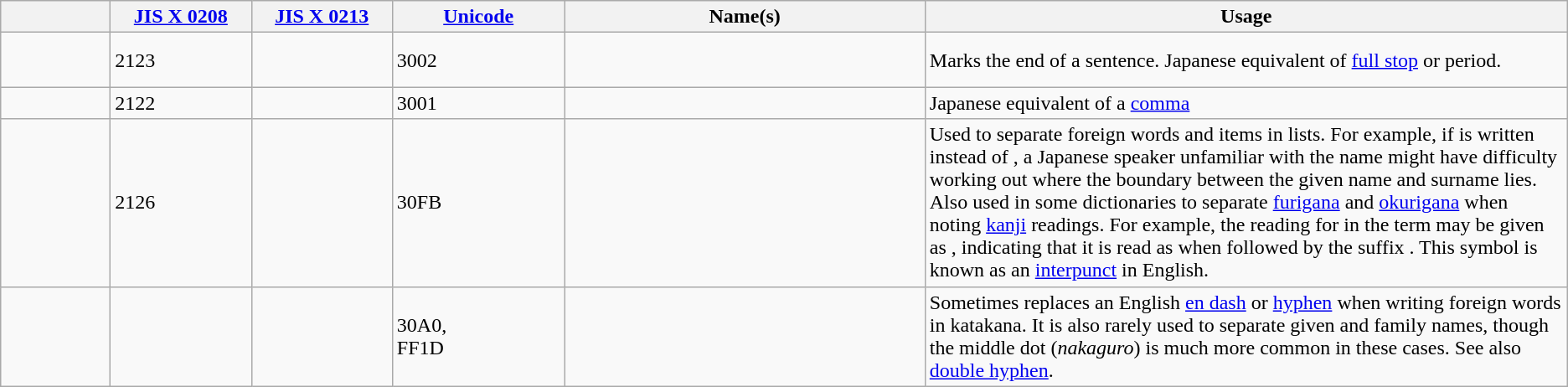<table class="wikitable">
<tr>
<th style="width:7%"></th>
<th style="width:9%"><a href='#'>JIS X 0208</a></th>
<th style="width:9%"><a href='#'>JIS X 0213</a></th>
<th style="width:11%"><a href='#'>Unicode</a></th>
<th style="width:23%">Name(s)</th>
<th style="width:41%">Usage</th>
</tr>
<tr>
<td style="font-size: 2em;"></td>
<td>2123</td>
<td></td>
<td>3002</td>
<td><br><br>
</td>
<td>Marks the end of a sentence. Japanese equivalent of <a href='#'>full stop</a> or period.</td>
</tr>
<tr>
<td style="font-size: 2em;"></td>
<td>2122</td>
<td></td>
<td>3001</td>
<td><br></td>
<td>Japanese equivalent of a <a href='#'>comma</a></td>
</tr>
<tr>
<td style="font-size: 2em;"></td>
<td>2126</td>
<td></td>
<td>30FB</td>
<td><br><br>
<br>
</td>
<td>Used to separate foreign words and items in lists. For example, if  is written instead of , a Japanese speaker unfamiliar with the name might have difficulty working out where the boundary between the given name and surname lies. Also used in some dictionaries to separate <a href='#'>furigana</a> and <a href='#'>okurigana</a> when noting <a href='#'>kanji</a> readings. For example, the reading for  in the term  may be given as , indicating that it is read as  when followed by the suffix . This symbol is known as an <a href='#'>interpunct</a> in English.</td>
</tr>
<tr>
<td style="font-size: 2em;"></td>
<td></td>
<td></td>
<td>30A0,<br> FF1D</td>
<td><br></td>
<td>Sometimes replaces an English <a href='#'>en dash</a> or <a href='#'>hyphen</a> when writing foreign words in katakana. It is also rarely used to separate given and family names, though the middle dot (<em>nakaguro</em>) is much more common in these cases. See also <a href='#'>double hyphen</a>.</td>
</tr>
</table>
